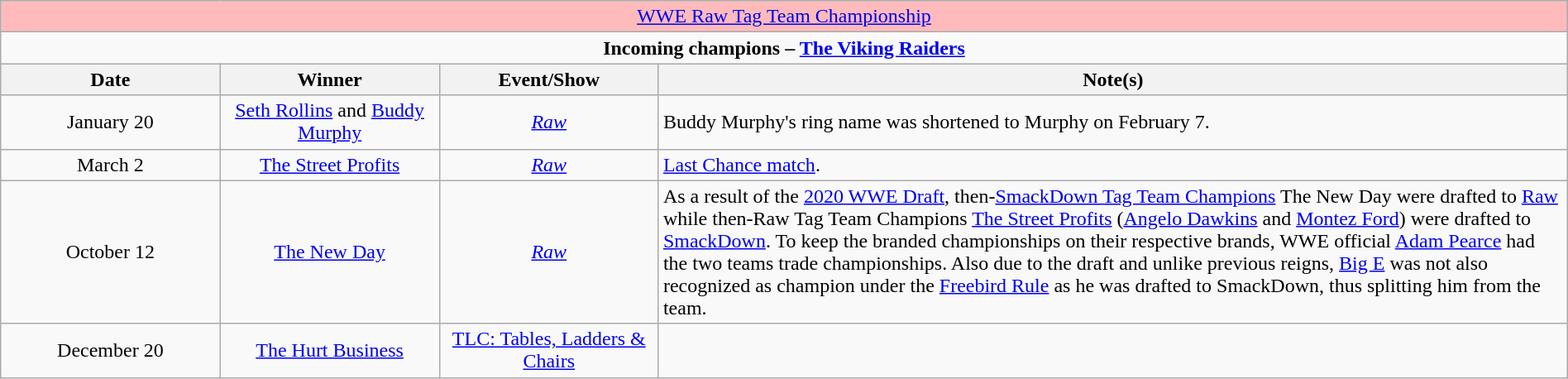<table class="wikitable" style="text-align:center; width:100%;">
<tr style="background:#FBB;">
<td colspan="4" style="text-align: center;"><a href='#'>WWE Raw Tag Team Championship</a></td>
</tr>
<tr>
<td colspan="4" style="text-align: center;"><strong>Incoming champions – <a href='#'>The Viking Raiders</a> </strong></td>
</tr>
<tr>
<th width=14%>Date</th>
<th width=14%>Winner</th>
<th width=14%>Event/Show</th>
<th width=58%>Note(s)</th>
</tr>
<tr>
<td>January 20</td>
<td><a href='#'>Seth Rollins</a> and <a href='#'>Buddy Murphy</a></td>
<td><a href='#'><em>Raw</em></a></td>
<td style="text-align: left;">Buddy Murphy's ring name was shortened to Murphy on February 7.</td>
</tr>
<tr>
<td>March 2</td>
<td><a href='#'>The Street Profits</a><br></td>
<td><a href='#'><em>Raw</em></a></td>
<td style="text-align: left;"><a href='#'>Last Chance match</a>.</td>
</tr>
<tr>
<td>October 12</td>
<td><a href='#'>The New Day</a><br></td>
<td><a href='#'><em>Raw</em></a></td>
<td align="left">As a result of the <a href='#'>2020 WWE Draft</a>, then-<a href='#'>SmackDown Tag Team Champions</a> The New Day were drafted to <a href='#'>Raw</a> while then-Raw Tag Team Champions <a href='#'>The Street Profits</a> (<a href='#'>Angelo Dawkins</a> and <a href='#'>Montez Ford</a>) were drafted to <a href='#'>SmackDown</a>. To keep the branded championships on their respective brands, WWE official <a href='#'>Adam Pearce</a> had the two teams trade championships. Also due to the draft and unlike previous reigns, <a href='#'>Big E</a> was not also recognized as champion under the <a href='#'>Freebird Rule</a> as he was drafted to SmackDown, thus splitting him from the team.</td>
</tr>
<tr>
<td>December 20</td>
<td><a href='#'>The Hurt Business</a><br></td>
<td><a href='#'>TLC: Tables, Ladders & Chairs</a></td>
<td></td>
</tr>
</table>
